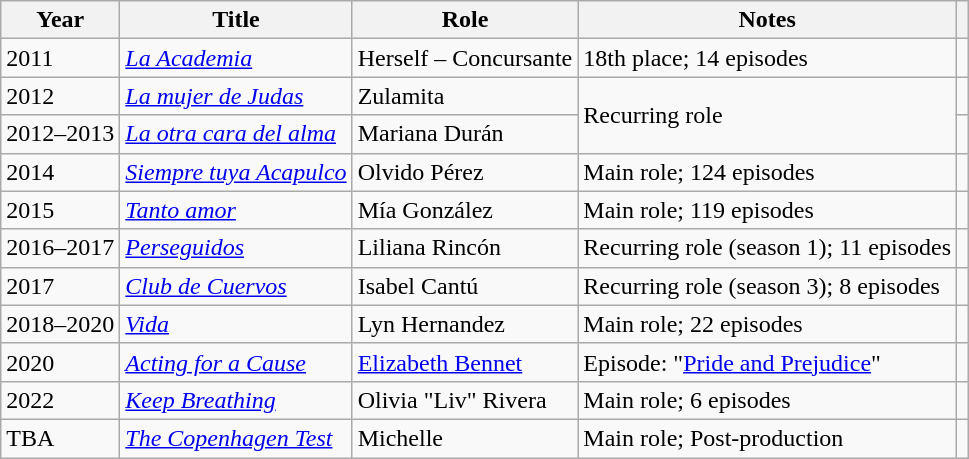<table class="wikitable sortable">
<tr>
<th>Year</th>
<th>Title</th>
<th>Role</th>
<th class="unsortable">Notes</th>
<th class="unsortable"></th>
</tr>
<tr>
<td>2011</td>
<td><em><a href='#'>La Academia</a></em></td>
<td>Herself – Concursante</td>
<td>18th place; 14 episodes</td>
<td style="text-align:center;"></td>
</tr>
<tr>
<td>2012</td>
<td><em><a href='#'>La mujer de Judas</a></em></td>
<td>Zulamita</td>
<td rowspan="2">Recurring role</td>
<td style="text-align:center;"></td>
</tr>
<tr>
<td>2012–2013</td>
<td><em><a href='#'>La otra cara del alma</a></em></td>
<td>Mariana Durán</td>
<td style="text-align:center;"></td>
</tr>
<tr>
<td>2014</td>
<td><em><a href='#'>Siempre tuya Acapulco</a></em></td>
<td>Olvido Pérez</td>
<td>Main role; 124 episodes</td>
<td style="text-align:center;"></td>
</tr>
<tr>
<td>2015</td>
<td><em><a href='#'>Tanto amor</a></em></td>
<td>Mía González</td>
<td>Main role; 119 episodes</td>
<td style="text-align:center;"></td>
</tr>
<tr>
<td>2016–2017</td>
<td><em><a href='#'>Perseguidos</a></em></td>
<td>Liliana Rincón</td>
<td>Recurring role (season 1); 11 episodes</td>
<td style="text-align:center;"></td>
</tr>
<tr>
<td>2017</td>
<td><em><a href='#'>Club de Cuervos</a></em></td>
<td>Isabel Cantú</td>
<td>Recurring role (season 3); 8 episodes</td>
<td style="text-align:center;"></td>
</tr>
<tr>
<td>2018–2020</td>
<td><em><a href='#'>Vida</a></em></td>
<td>Lyn Hernandez</td>
<td>Main role; 22 episodes</td>
<td style="text-align:center;"></td>
</tr>
<tr>
<td>2020</td>
<td><em><a href='#'>Acting for a Cause</a></em></td>
<td><a href='#'>Elizabeth Bennet</a></td>
<td>Episode: "<a href='#'>Pride and Prejudice</a>"</td>
<td style="text-align:center;"></td>
</tr>
<tr>
<td>2022</td>
<td><em><a href='#'>Keep Breathing</a></em></td>
<td>Olivia "Liv" Rivera</td>
<td>Main role; 6 episodes</td>
<td style="text-align:center;"></td>
</tr>
<tr>
<td>TBA</td>
<td><em><a href='#'>The Copenhagen Test</a></em></td>
<td>Michelle</td>
<td>Main role; Post-production</td>
<td style="text-align:center;"></td>
</tr>
</table>
